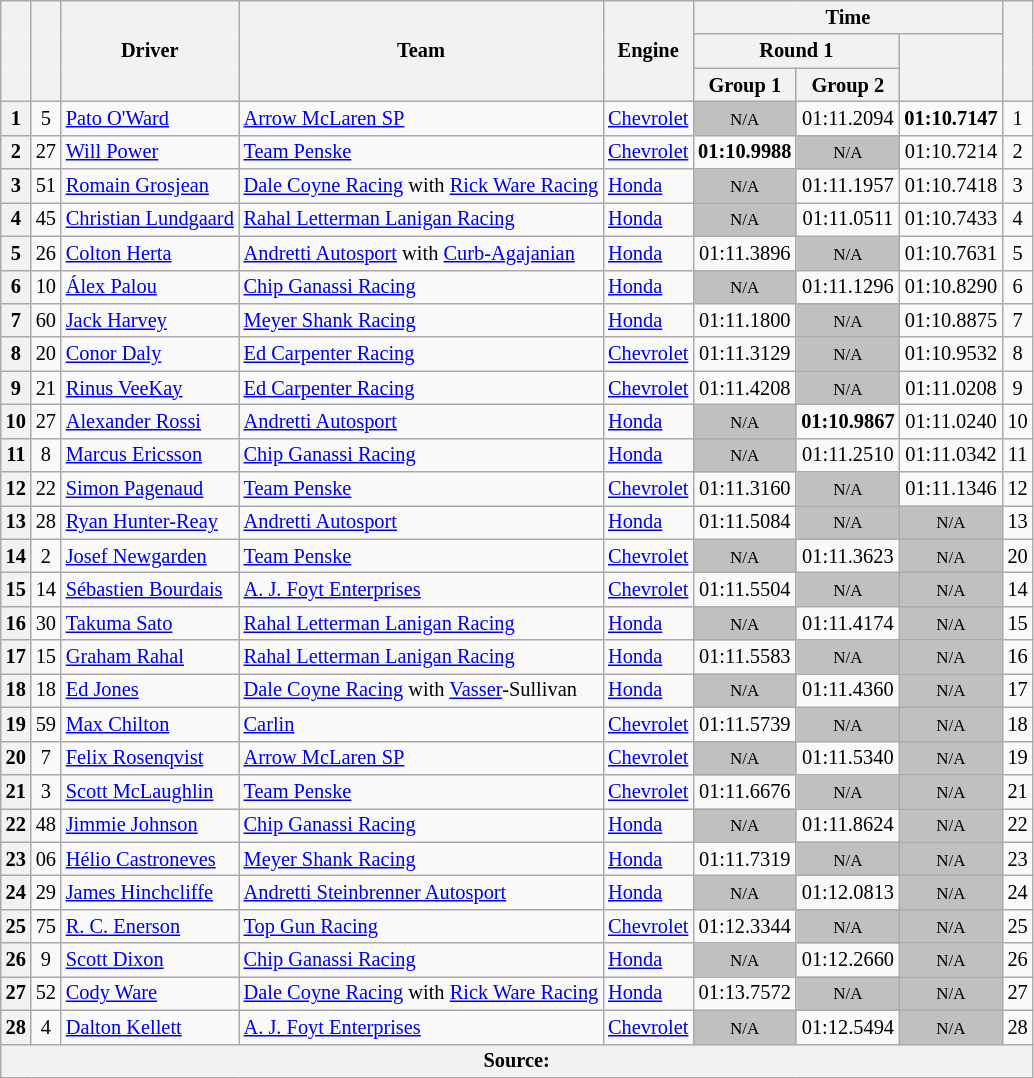<table class="wikitable sortable" style="text-align:center; font-size:85%;">
<tr>
<th rowspan="3"></th>
<th rowspan="3"></th>
<th rowspan="3">Driver</th>
<th rowspan="3">Team</th>
<th rowspan="3">Engine</th>
<th colspan="3" style="text-align:center;">Time</th>
<th rowspan="3"></th>
</tr>
<tr>
<th scope="col" colspan="2">Round 1</th>
<th scope="col" rowspan="2"></th>
</tr>
<tr>
<th scope="col">Group 1</th>
<th scope="col">Group 2</th>
</tr>
<tr>
<th scope="row">1</th>
<td align="center">5</td>
<td align="left"> <a href='#'>Pato O'Ward</a></td>
<td align="left"><a href='#'>Arrow McLaren SP</a></td>
<td align="left"><a href='#'>Chevrolet</a></td>
<td style="background: silver" align="center"><small>N/A</small></td>
<td>01:11.2094</td>
<td><strong>01:10.7147</strong></td>
<td align="center">1</td>
</tr>
<tr>
<th scope="row">2</th>
<td align="center">27</td>
<td align="left"> <a href='#'>Will Power</a></td>
<td align="left"><a href='#'>Team Penske</a></td>
<td align="left"><a href='#'>Chevrolet</a></td>
<td><strong>01:10.9988</strong></td>
<td style="background: silver" align="center"><small>N/A</small></td>
<td>01:10.7214</td>
<td align="center">2</td>
</tr>
<tr>
<th scope="row">3</th>
<td align="center">51</td>
<td align="left"> <a href='#'>Romain Grosjean</a> <strong></strong></td>
<td align="left"><a href='#'>Dale Coyne Racing</a> with <a href='#'>Rick Ware Racing</a></td>
<td align="left"><a href='#'>Honda</a></td>
<td style="background: silver" align="center"><small>N/A</small></td>
<td>01:11.1957</td>
<td>01:10.7418</td>
<td align="center">3</td>
</tr>
<tr>
<th scope="row">4</th>
<td align="center">45</td>
<td align="left"> <a href='#'>Christian Lundgaard</a> <strong></strong></td>
<td align="left"><a href='#'>Rahal Letterman Lanigan Racing</a></td>
<td align="left"><a href='#'>Honda</a></td>
<td style="background: silver" align="center"><small>N/A</small></td>
<td>01:11.0511</td>
<td>01:10.7433</td>
<td align="center">4</td>
</tr>
<tr>
<th scope="row">5</th>
<td align="center">26</td>
<td align="left"> <a href='#'>Colton Herta</a></td>
<td align="left"><a href='#'>Andretti Autosport</a> with <a href='#'>Curb-Agajanian</a></td>
<td align="left"><a href='#'>Honda</a></td>
<td>01:11.3896</td>
<td style="background: silver" align="center"><small>N/A</small></td>
<td>01:10.7631</td>
<td align="center">5</td>
</tr>
<tr>
<th scope="row">6</th>
<td align="center">10</td>
<td align="left"> <a href='#'>Álex Palou</a></td>
<td align="left"><a href='#'>Chip Ganassi Racing</a></td>
<td align="left"><a href='#'>Honda</a></td>
<td style="background: silver" align="center"><small>N/A</small></td>
<td>01:11.1296</td>
<td>01:10.8290</td>
<td align="center">6</td>
</tr>
<tr>
<th scope="row">7</th>
<td align="center">60</td>
<td align="left"> <a href='#'>Jack Harvey</a></td>
<td align="left"><a href='#'>Meyer Shank Racing</a></td>
<td align="left"><a href='#'>Honda</a></td>
<td>01:11.1800</td>
<td style="background: silver" align="center"><small>N/A</small></td>
<td>01:10.8875</td>
<td align="center">7</td>
</tr>
<tr>
<th scope="row">8</th>
<td align="center">20</td>
<td align="left"> <a href='#'>Conor Daly</a></td>
<td align="left"><a href='#'>Ed Carpenter Racing</a></td>
<td align="left"><a href='#'>Chevrolet</a></td>
<td>01:11.3129</td>
<td style="background: silver" align="center"><small>N/A</small></td>
<td>01:10.9532</td>
<td align="center">8</td>
</tr>
<tr>
<th scope="row">9</th>
<td align="center">21</td>
<td align="left"> <a href='#'>Rinus VeeKay</a> <strong></strong></td>
<td align="left"><a href='#'>Ed Carpenter Racing</a></td>
<td align="left"><a href='#'>Chevrolet</a></td>
<td>01:11.4208</td>
<td style="background: silver" align="center"><small>N/A</small></td>
<td>01:11.0208</td>
<td align="center">9</td>
</tr>
<tr>
<th scope="row">10</th>
<td align="center">27</td>
<td align="left"> <a href='#'>Alexander Rossi</a></td>
<td align="left"><a href='#'>Andretti Autosport</a></td>
<td align="left"><a href='#'>Honda</a></td>
<td style="background: silver" align="center"><small>N/A</small></td>
<td><strong>01:10.9867</strong></td>
<td>01:11.0240</td>
<td align="center">10</td>
</tr>
<tr>
<th scope="row">11</th>
<td align="center">8</td>
<td align="left"> <a href='#'>Marcus Ericsson</a></td>
<td align="left"><a href='#'>Chip Ganassi Racing</a></td>
<td align="left"><a href='#'>Honda</a></td>
<td style="background: silver" align="center"><small>N/A</small></td>
<td>01:11.2510</td>
<td>01:11.0342</td>
<td align="center">11</td>
</tr>
<tr>
<th scope="row">12</th>
<td align="center">22</td>
<td align="left"> <a href='#'>Simon Pagenaud</a> <strong></strong></td>
<td align="left"><a href='#'>Team Penske</a></td>
<td align="left"><a href='#'>Chevrolet</a></td>
<td>01:11.3160</td>
<td style="background: silver" align="center"><small>N/A</small></td>
<td>01:11.1346</td>
<td align="center">12</td>
</tr>
<tr>
<th scope="row">13</th>
<td align="center">28</td>
<td align="left"> <a href='#'>Ryan Hunter-Reay</a></td>
<td align="left"><a href='#'>Andretti Autosport</a></td>
<td align="left"><a href='#'>Honda</a></td>
<td>01:11.5084</td>
<td style="background: silver" align="center"><small>N/A</small></td>
<td style="background: silver" align="center" data-sort-value="13"><small>N/A</small></td>
<td align="center">13</td>
</tr>
<tr>
<th scope="row">14</th>
<td align="center">2</td>
<td align="left"> <a href='#'>Josef Newgarden</a> <strong></strong></td>
<td align="left"><a href='#'>Team Penske</a></td>
<td align="left"><a href='#'>Chevrolet</a></td>
<td style="background: silver" align="center"><small>N/A</small></td>
<td>01:11.3623</td>
<td style="background: silver" align="center" data-sort-value="14"><small>N/A</small></td>
<td align="center">20</td>
</tr>
<tr>
<th scope="row">15</th>
<td align="center">14</td>
<td align="left"> <a href='#'>Sébastien Bourdais</a></td>
<td align="left"><a href='#'>A. J. Foyt Enterprises</a></td>
<td align="left"><a href='#'>Chevrolet</a></td>
<td>01:11.5504</td>
<td style="background: silver" align="center"><small>N/A</small></td>
<td style="background: silver" align="center" data-sort-value="15"><small>N/A</small></td>
<td align="center">14</td>
</tr>
<tr>
<th scope="row">16</th>
<td align="center">30</td>
<td align="left"> <a href='#'>Takuma Sato</a></td>
<td align="left"><a href='#'>Rahal Letterman Lanigan Racing</a></td>
<td align="left"><a href='#'>Honda</a></td>
<td style="background: silver" align="center"><small>N/A</small></td>
<td>01:11.4174</td>
<td style="background: silver" align="center" data-sort-value="16"><small>N/A</small></td>
<td align="center">15</td>
</tr>
<tr>
<th scope="row">17</th>
<td align="center">15</td>
<td align="left"> <a href='#'>Graham Rahal</a></td>
<td align="left"><a href='#'>Rahal Letterman Lanigan Racing</a></td>
<td align="left"><a href='#'>Honda</a></td>
<td>01:11.5583</td>
<td style="background: silver" align="center"><small>N/A</small></td>
<td style="background: silver" align="center" data-sort-value="17"><small>N/A</small></td>
<td align="center">16</td>
</tr>
<tr>
<th scope="row">18</th>
<td align="center">18</td>
<td align="left"> <a href='#'>Ed Jones</a></td>
<td align="left"><a href='#'>Dale Coyne Racing</a> with <a href='#'>Vasser</a>-Sullivan</td>
<td align="left"><a href='#'>Honda</a></td>
<td style="background: silver" align="center"><small>N/A</small></td>
<td>01:11.4360</td>
<td style="background: silver" align="center" data-sort-value="18"><small>N/A</small></td>
<td align="center">17</td>
</tr>
<tr>
<th scope="row">19</th>
<td align="center">59</td>
<td align="left"> <a href='#'>Max Chilton</a></td>
<td align="left"><a href='#'>Carlin</a></td>
<td align="left"><a href='#'>Chevrolet</a></td>
<td>01:11.5739</td>
<td style="background: silver" align="center"><small>N/A</small></td>
<td style="background: silver" align="center" data-sort-value="19"><small>N/A</small></td>
<td align="center">18</td>
</tr>
<tr>
<th scope="row">20</th>
<td align="center">7</td>
<td align="left"> <a href='#'>Felix Rosenqvist</a></td>
<td align="left"><a href='#'>Arrow McLaren SP</a></td>
<td align="left"><a href='#'>Chevrolet</a></td>
<td style="background: silver" align="center"><small>N/A</small></td>
<td>01:11.5340</td>
<td style="background: silver" align="center" data-sort-value="20"><small>N/A</small></td>
<td align="center">19</td>
</tr>
<tr>
<th scope="row">21</th>
<td align="center">3</td>
<td align="left"> <a href='#'>Scott McLaughlin</a> <strong></strong></td>
<td align="left"><a href='#'>Team Penske</a></td>
<td align="left"><a href='#'>Chevrolet</a></td>
<td>01:11.6676</td>
<td style="background: silver" align="center"><small>N/A</small></td>
<td style="background: silver" align="center" data-sort-value="21"><small>N/A</small></td>
<td align="center">21</td>
</tr>
<tr>
<th scope="row">22</th>
<td align="center">48</td>
<td align="left"> <a href='#'>Jimmie Johnson</a> <strong></strong></td>
<td align="left"><a href='#'>Chip Ganassi Racing</a></td>
<td align="left"><a href='#'>Honda</a></td>
<td style="background: silver" align="center"><small>N/A</small></td>
<td>01:11.8624</td>
<td style="background: silver" align="center" data-sort-value="22"><small>N/A</small></td>
<td align="center">22</td>
</tr>
<tr>
<th scope="row">23</th>
<td align="center">06</td>
<td align="left"> <a href='#'>Hélio Castroneves</a></td>
<td align="left"><a href='#'>Meyer Shank Racing</a></td>
<td align="left"><a href='#'>Honda</a></td>
<td>01:11.7319</td>
<td style="background: silver" align="center"><small>N/A</small></td>
<td style="background: silver" align="center" data-sort-value="23"><small>N/A</small></td>
<td align="center">23</td>
</tr>
<tr>
<th scope="row">24</th>
<td align="center">29</td>
<td align="left"> <a href='#'>James Hinchcliffe</a></td>
<td align="left"><a href='#'>Andretti Steinbrenner Autosport</a></td>
<td align="left"><a href='#'>Honda</a></td>
<td style="background: silver" align="center"><small>N/A</small></td>
<td>01:12.0813</td>
<td style="background: silver" align="center" data-sort-value="24"><small>N/A</small></td>
<td align="center">24</td>
</tr>
<tr>
<th scope="row">25</th>
<td align="center">75</td>
<td align="left"> <a href='#'>R. C. Enerson</a> <strong></strong></td>
<td align="left"><a href='#'>Top Gun Racing</a></td>
<td align="left"><a href='#'>Chevrolet</a></td>
<td>01:12.3344</td>
<td style="background: silver" align="center"><small>N/A</small></td>
<td style="background: silver" align="center" data-sort-value="25"><small>N/A</small></td>
<td align="center">25</td>
</tr>
<tr>
<th scope="row">26</th>
<td align="center">9</td>
<td align="left"> <a href='#'>Scott Dixon</a> <strong></strong></td>
<td align="left"><a href='#'>Chip Ganassi Racing</a></td>
<td align="left"><a href='#'>Honda</a></td>
<td style="background: silver" align="center"><small>N/A</small></td>
<td>01:12.2660</td>
<td style="background: silver" align="center" data-sort-value="26"><small>N/A</small></td>
<td align="center">26</td>
</tr>
<tr>
<th scope="row">27</th>
<td align="center">52</td>
<td align="left"> <a href='#'>Cody Ware</a> <strong></strong></td>
<td align="left"><a href='#'>Dale Coyne Racing</a> with <a href='#'>Rick Ware Racing</a></td>
<td align="left"><a href='#'>Honda</a></td>
<td>01:13.7572</td>
<td style="background: silver" align="center"><small>N/A</small></td>
<td style="background: silver" align="center" data-sort-value="27"><small>N/A</small></td>
<td align="center">27</td>
</tr>
<tr>
<th scope="row">28</th>
<td align="center">4</td>
<td align="left"> <a href='#'>Dalton Kellett</a></td>
<td align="left"><a href='#'>A. J. Foyt Enterprises</a></td>
<td align="left"><a href='#'>Chevrolet</a></td>
<td style="background: silver" align="center"><small>N/A</small></td>
<td>01:12.5494</td>
<td style="background: silver" align="center" data-sort-value="28"><small>N/A</small></td>
<td align="center">28</td>
</tr>
<tr>
<th colspan="9">Source:</th>
</tr>
</table>
